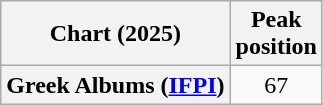<table class="wikitable sortable plainrowheaders" style="text-align:center;">
<tr>
<th>Chart (2025)</th>
<th>Peak<br>position</th>
</tr>
<tr>
<th scope="row">Greek Albums (<a href='#'>IFPI</a>)</th>
<td>67</td>
</tr>
</table>
